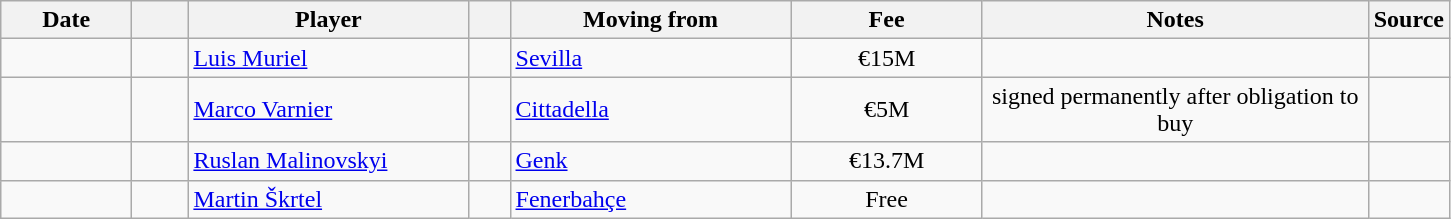<table class="wikitable sortable">
<tr>
<th style="width:80px;">Date</th>
<th style="width:30px;"></th>
<th style="width:180px;">Player</th>
<th style="width:20px;"></th>
<th style="width:180px;">Moving from</th>
<th style="width:120px;" class="unsortable">Fee</th>
<th style="width:250px;" class="unsortable">Notes</th>
<th style="width:20px;">Source</th>
</tr>
<tr>
<td></td>
<td align="center"></td>
<td> <a href='#'>Luis Muriel</a></td>
<td align="center"></td>
<td> <a href='#'>Sevilla</a></td>
<td align="center">€15M</td>
<td align="center"></td>
<td></td>
</tr>
<tr>
<td></td>
<td align="center"></td>
<td> <a href='#'>Marco Varnier</a></td>
<td align="center"></td>
<td> <a href='#'>Cittadella</a></td>
<td align="center">€5M</td>
<td align="center">signed permanently after obligation to buy</td>
<td></td>
</tr>
<tr>
<td></td>
<td align="center"></td>
<td> <a href='#'>Ruslan Malinovskyi</a></td>
<td align="center"></td>
<td> <a href='#'>Genk</a></td>
<td align="center">€13.7M</td>
<td align="center"></td>
<td></td>
</tr>
<tr>
<td></td>
<td align=center></td>
<td> <a href='#'>Martin Škrtel</a></td>
<td align=center></td>
<td> <a href='#'>Fenerbahçe</a></td>
<td align=center>Free</td>
<td align=center></td>
<td></td>
</tr>
</table>
